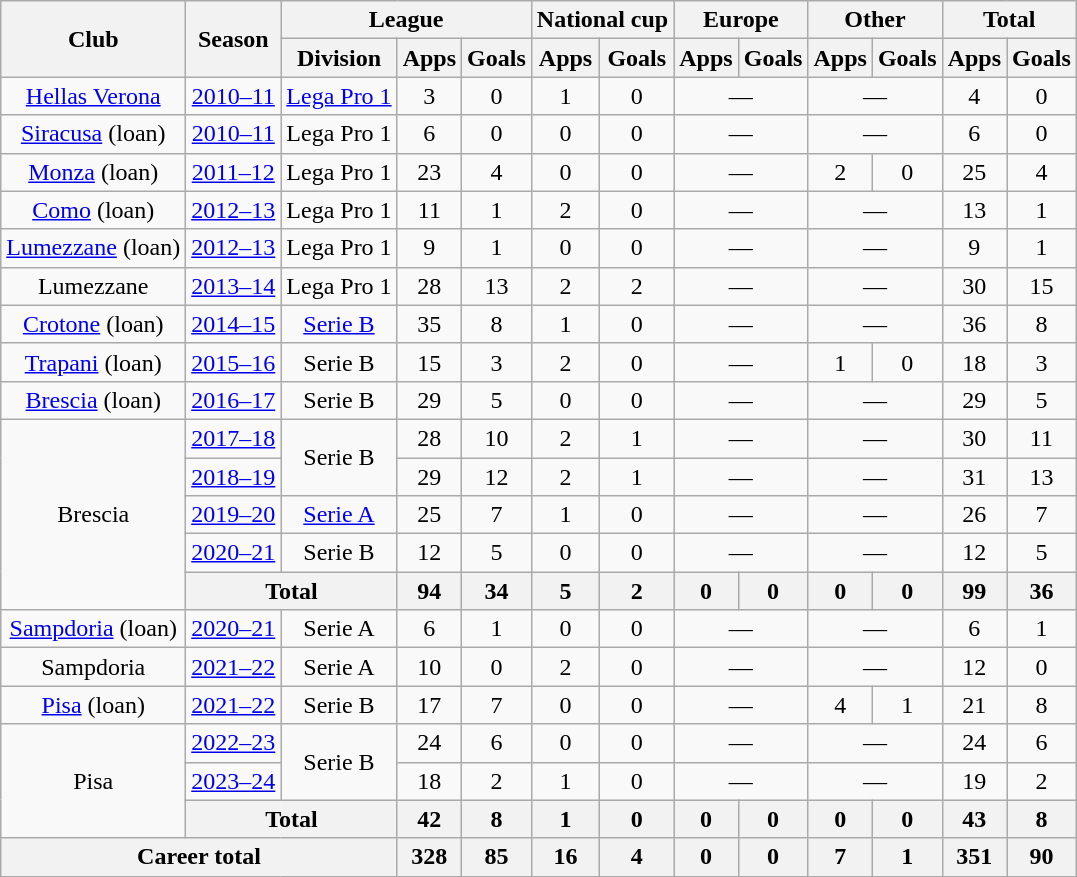<table class="wikitable" style="text-align:center">
<tr>
<th rowspan="2">Club</th>
<th rowspan="2">Season</th>
<th colspan="3">League</th>
<th colspan="2">National cup</th>
<th colspan="2">Europe</th>
<th colspan="2">Other</th>
<th colspan="2">Total</th>
</tr>
<tr>
<th>Division</th>
<th>Apps</th>
<th>Goals</th>
<th>Apps</th>
<th>Goals</th>
<th>Apps</th>
<th>Goals</th>
<th>Apps</th>
<th>Goals</th>
<th>Apps</th>
<th>Goals</th>
</tr>
<tr>
<td><a href='#'>Hellas Verona</a></td>
<td><a href='#'>2010–11</a></td>
<td><a href='#'>Lega Pro 1</a></td>
<td>3</td>
<td>0</td>
<td>1</td>
<td>0</td>
<td colspan="2">—</td>
<td colspan="2">—</td>
<td>4</td>
<td>0</td>
</tr>
<tr>
<td><a href='#'>Siracusa</a> (loan)</td>
<td><a href='#'>2010–11</a></td>
<td>Lega Pro 1</td>
<td>6</td>
<td>0</td>
<td>0</td>
<td>0</td>
<td colspan="2">—</td>
<td colspan="2">—</td>
<td>6</td>
<td>0</td>
</tr>
<tr>
<td><a href='#'>Monza</a> (loan)</td>
<td><a href='#'>2011–12</a></td>
<td>Lega Pro 1</td>
<td>23</td>
<td>4</td>
<td>0</td>
<td>0</td>
<td colspan="2">—</td>
<td>2</td>
<td>0</td>
<td>25</td>
<td>4</td>
</tr>
<tr>
<td><a href='#'>Como</a> (loan)</td>
<td><a href='#'>2012–13</a></td>
<td>Lega Pro 1</td>
<td>11</td>
<td>1</td>
<td>2</td>
<td>0</td>
<td colspan="2">—</td>
<td colspan="2">—</td>
<td>13</td>
<td>1</td>
</tr>
<tr>
<td><a href='#'>Lumezzane</a> (loan)</td>
<td><a href='#'>2012–13</a></td>
<td>Lega Pro 1</td>
<td>9</td>
<td>1</td>
<td>0</td>
<td>0</td>
<td colspan="2">—</td>
<td colspan="2">—</td>
<td>9</td>
<td>1</td>
</tr>
<tr>
<td>Lumezzane</td>
<td><a href='#'>2013–14</a></td>
<td>Lega Pro 1</td>
<td>28</td>
<td>13</td>
<td>2</td>
<td>2</td>
<td colspan="2">—</td>
<td colspan="2">—</td>
<td>30</td>
<td>15</td>
</tr>
<tr>
<td><a href='#'>Crotone</a> (loan)</td>
<td><a href='#'>2014–15</a></td>
<td><a href='#'>Serie B</a></td>
<td>35</td>
<td>8</td>
<td>1</td>
<td>0</td>
<td colspan="2">—</td>
<td colspan="2">—</td>
<td>36</td>
<td>8</td>
</tr>
<tr>
<td><a href='#'>Trapani</a> (loan)</td>
<td><a href='#'>2015–16</a></td>
<td>Serie B</td>
<td>15</td>
<td>3</td>
<td>2</td>
<td>0</td>
<td colspan="2">—</td>
<td>1</td>
<td>0</td>
<td>18</td>
<td>3</td>
</tr>
<tr>
<td><a href='#'>Brescia</a> (loan)</td>
<td><a href='#'>2016–17</a></td>
<td>Serie B</td>
<td>29</td>
<td>5</td>
<td>0</td>
<td>0</td>
<td colspan="2">—</td>
<td colspan="2">—</td>
<td>29</td>
<td>5</td>
</tr>
<tr>
<td rowspan="5">Brescia</td>
<td><a href='#'>2017–18</a></td>
<td rowspan="2">Serie B</td>
<td>28</td>
<td>10</td>
<td>2</td>
<td>1</td>
<td colspan="2">—</td>
<td colspan="2">—</td>
<td>30</td>
<td>11</td>
</tr>
<tr>
<td><a href='#'>2018–19</a></td>
<td>29</td>
<td>12</td>
<td>2</td>
<td>1</td>
<td colspan="2">—</td>
<td colspan="2">—</td>
<td>31</td>
<td>13</td>
</tr>
<tr>
<td><a href='#'>2019–20</a></td>
<td><a href='#'>Serie A</a></td>
<td>25</td>
<td>7</td>
<td>1</td>
<td>0</td>
<td colspan="2">—</td>
<td colspan="2">—</td>
<td>26</td>
<td>7</td>
</tr>
<tr>
<td><a href='#'>2020–21</a></td>
<td>Serie B</td>
<td>12</td>
<td>5</td>
<td>0</td>
<td>0</td>
<td colspan="2">—</td>
<td colspan="2">—</td>
<td>12</td>
<td>5</td>
</tr>
<tr>
<th colspan="2">Total</th>
<th>94</th>
<th>34</th>
<th>5</th>
<th>2</th>
<th>0</th>
<th>0</th>
<th>0</th>
<th>0</th>
<th>99</th>
<th>36</th>
</tr>
<tr>
<td><a href='#'>Sampdoria</a> (loan)</td>
<td><a href='#'>2020–21</a></td>
<td>Serie A</td>
<td>6</td>
<td>1</td>
<td>0</td>
<td>0</td>
<td colspan="2">—</td>
<td colspan="2">—</td>
<td>6</td>
<td>1</td>
</tr>
<tr>
<td>Sampdoria</td>
<td><a href='#'>2021–22</a></td>
<td>Serie A</td>
<td>10</td>
<td>0</td>
<td>2</td>
<td>0</td>
<td colspan="2">—</td>
<td colspan="2">—</td>
<td>12</td>
<td>0</td>
</tr>
<tr>
<td><a href='#'>Pisa</a> (loan)</td>
<td><a href='#'>2021–22</a></td>
<td>Serie B</td>
<td>17</td>
<td>7</td>
<td>0</td>
<td>0</td>
<td colspan="2">—</td>
<td>4</td>
<td>1</td>
<td>21</td>
<td>8</td>
</tr>
<tr>
<td rowspan="3">Pisa</td>
<td><a href='#'>2022–23</a></td>
<td rowspan="2">Serie B</td>
<td>24</td>
<td>6</td>
<td>0</td>
<td>0</td>
<td colspan="2">—</td>
<td colspan="2">—</td>
<td>24</td>
<td>6</td>
</tr>
<tr>
<td><a href='#'>2023–24</a></td>
<td>18</td>
<td>2</td>
<td>1</td>
<td>0</td>
<td colspan="2">—</td>
<td colspan="2">—</td>
<td>19</td>
<td>2</td>
</tr>
<tr>
<th colspan="2">Total</th>
<th>42</th>
<th>8</th>
<th>1</th>
<th>0</th>
<th>0</th>
<th>0</th>
<th>0</th>
<th>0</th>
<th>43</th>
<th>8</th>
</tr>
<tr>
<th colspan="3">Career total</th>
<th>328</th>
<th>85</th>
<th>16</th>
<th>4</th>
<th>0</th>
<th>0</th>
<th>7</th>
<th>1</th>
<th>351</th>
<th>90</th>
</tr>
</table>
